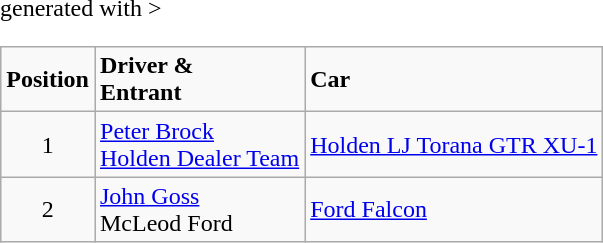<table class="wikitable" <hiddentext>generated with >
<tr style="font-weight:bold">
<td height="14" align="center">Position</td>
<td>Driver & <br> Entrant</td>
<td>Car</td>
</tr>
<tr>
<td height="14" align="center">1</td>
<td><a href='#'>Peter Brock</a> <br> <a href='#'>Holden Dealer Team</a>  </td>
<td><a href='#'>Holden LJ Torana GTR XU-1</a></td>
</tr>
<tr>
<td height="14" align="center">2</td>
<td><a href='#'>John Goss</a> <br> McLeod Ford</td>
<td><a href='#'>Ford Falcon</a></td>
</tr>
</table>
